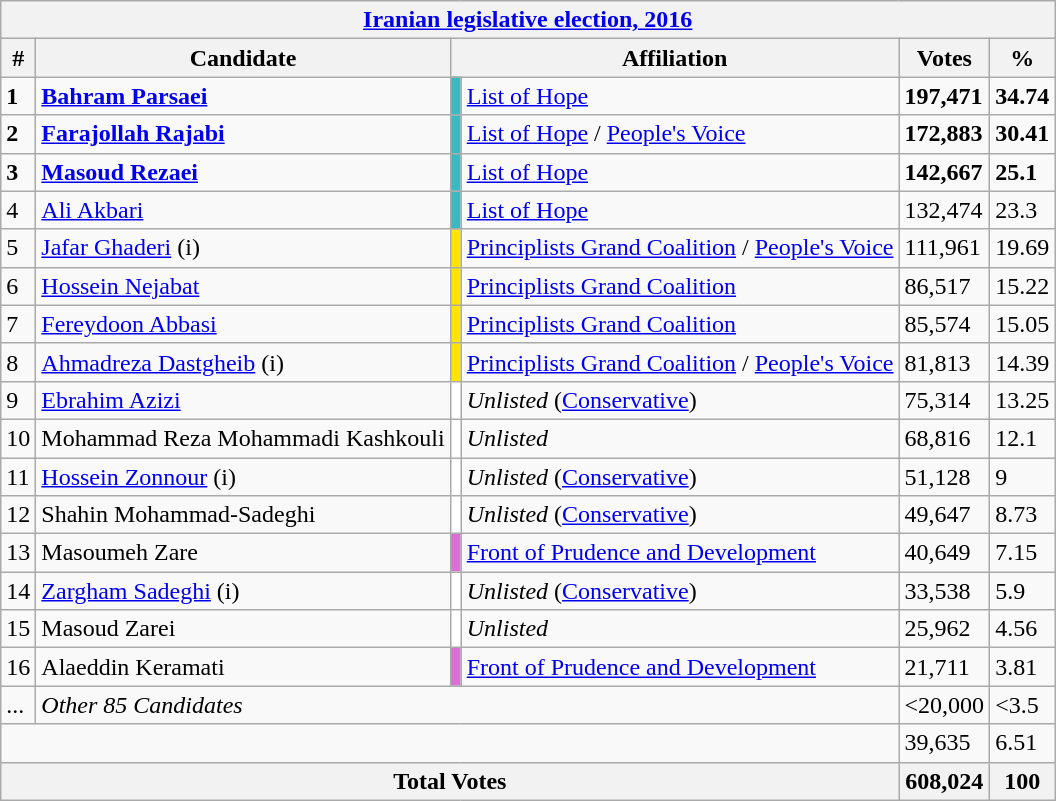<table class="wikitable">
<tr>
<th colspan="6"><a href='#'>Iranian legislative election, 2016</a></th>
</tr>
<tr>
<th>#</th>
<th>Candidate</th>
<th colspan="2">Affiliation</th>
<th>Votes</th>
<th>%</th>
</tr>
<tr>
<td><strong>1</strong></td>
<td><strong><a href='#'>Bahram Parsaei</a></strong></td>
<td style="background:#3cb8c2"></td>
<td><a href='#'>List of Hope</a></td>
<td><strong>197,471 </strong></td>
<td><strong>34.74</strong></td>
</tr>
<tr>
<td><strong>2</strong></td>
<td><strong><a href='#'>Farajollah Rajabi</a></strong></td>
<td style="background:#3cb8c2"></td>
<td><a href='#'>List of Hope</a> / <a href='#'>People's Voice</a></td>
<td><strong>172,883</strong></td>
<td><strong>30.41</strong></td>
</tr>
<tr>
<td><strong>3</strong></td>
<td><strong><a href='#'>Masoud Rezaei</a></strong></td>
<td style="background:#3cb8c2"></td>
<td><a href='#'>List of Hope</a></td>
<td><strong>142,667</strong></td>
<td><strong>25.1</strong></td>
</tr>
<tr>
<td>4</td>
<td><a href='#'>Ali Akbari</a></td>
<td style="background:#3cb8c2"></td>
<td><a href='#'>List of Hope</a></td>
<td>132,474</td>
<td>23.3</td>
</tr>
<tr>
<td>5</td>
<td><a href='#'>Jafar Ghaderi</a> (<abbr>i</abbr>)</td>
<td style="background:#ffe500"></td>
<td><a href='#'>Principlists Grand Coalition</a> / <a href='#'>People's Voice</a></td>
<td>111,961</td>
<td>19.69</td>
</tr>
<tr>
<td>6</td>
<td><a href='#'>Hossein Nejabat</a></td>
<td style="background:#ffe500"></td>
<td><a href='#'>Principlists Grand Coalition</a></td>
<td>86,517</td>
<td>15.22</td>
</tr>
<tr>
<td>7</td>
<td><a href='#'>Fereydoon Abbasi</a></td>
<td style="background:#ffe500"></td>
<td><a href='#'>Principlists Grand Coalition</a></td>
<td>85,574</td>
<td>15.05</td>
</tr>
<tr>
<td>8</td>
<td><a href='#'>Ahmadreza Dastgheib</a> (<abbr>i</abbr>)</td>
<td style="background:#ffe500"></td>
<td><a href='#'>Principlists Grand Coalition</a> / <a href='#'>People's Voice</a></td>
<td>81,813</td>
<td>14.39</td>
</tr>
<tr>
<td>9</td>
<td><a href='#'>Ebrahim Azizi</a></td>
<td style="background:#FFFFFF"></td>
<td><em>Unlisted</em> (<a href='#'>Conservative</a>)</td>
<td>75,314</td>
<td>13.25</td>
</tr>
<tr>
<td>10</td>
<td>Mohammad Reza Mohammadi Kashkouli</td>
<td style="background:#FFFFFF"></td>
<td><em>Unlisted</em></td>
<td>68,816</td>
<td>12.1</td>
</tr>
<tr>
<td>11</td>
<td><a href='#'>Hossein Zonnour</a> (<abbr>i</abbr>)</td>
<td style="background:#FFFFFF"></td>
<td><em>Unlisted</em> (<a href='#'>Conservative</a>)</td>
<td>51,128</td>
<td>9</td>
</tr>
<tr>
<td>12</td>
<td>Shahin Mohammad-Sadeghi</td>
<td style="background:#FFFFFF"></td>
<td><em>Unlisted</em> (<a href='#'>Conservative</a>)</td>
<td>49,647</td>
<td>8.73</td>
</tr>
<tr>
<td>13</td>
<td>Masoumeh Zare</td>
<td style="background:#DA70D6"></td>
<td><a href='#'>Front of Prudence and Development</a></td>
<td>40,649</td>
<td>7.15</td>
</tr>
<tr>
<td>14</td>
<td><a href='#'>Zargham Sadeghi</a> (<abbr>i</abbr>)</td>
<td style="background:#FFFFFF"></td>
<td><em>Unlisted</em> (<a href='#'>Conservative</a>)</td>
<td>33,538</td>
<td>5.9</td>
</tr>
<tr>
<td>15</td>
<td>Masoud Zarei</td>
<td style="background:#FFFFFF"></td>
<td><em>Unlisted</em></td>
<td>25,962</td>
<td>4.56</td>
</tr>
<tr>
<td>16</td>
<td>Alaeddin Keramati</td>
<td style="background:#DA70D6"></td>
<td><a href='#'>Front of Prudence and Development</a></td>
<td>21,711</td>
<td>3.81</td>
</tr>
<tr>
<td>...</td>
<td colspan="3"><em>Other 85 Candidates</em></td>
<td><20,000</td>
<td><3.5</td>
</tr>
<tr>
<td colspan="4"></td>
<td>39,635</td>
<td>6.51</td>
</tr>
<tr>
<th colspan="4">Total Votes</th>
<th>608,024</th>
<th>100</th>
</tr>
</table>
